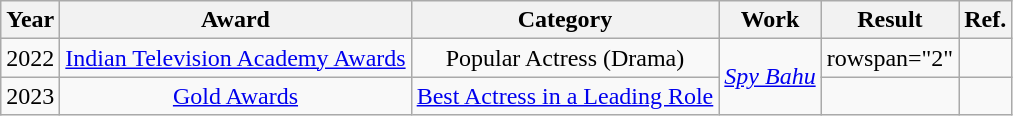<table class="wikitable" style="text-align:center;">
<tr>
<th>Year</th>
<th>Award</th>
<th>Category</th>
<th>Work</th>
<th>Result</th>
<th>Ref.</th>
</tr>
<tr>
<td>2022</td>
<td><a href='#'>Indian Television Academy Awards</a></td>
<td>Popular Actress (Drama)</td>
<td rowspan="2"><em><a href='#'>Spy Bahu</a></em></td>
<td>rowspan="2"</td>
<td></td>
</tr>
<tr>
<td>2023</td>
<td><a href='#'>Gold Awards</a></td>
<td><a href='#'>Best Actress in a Leading Role</a></td>
<td></td>
</tr>
</table>
